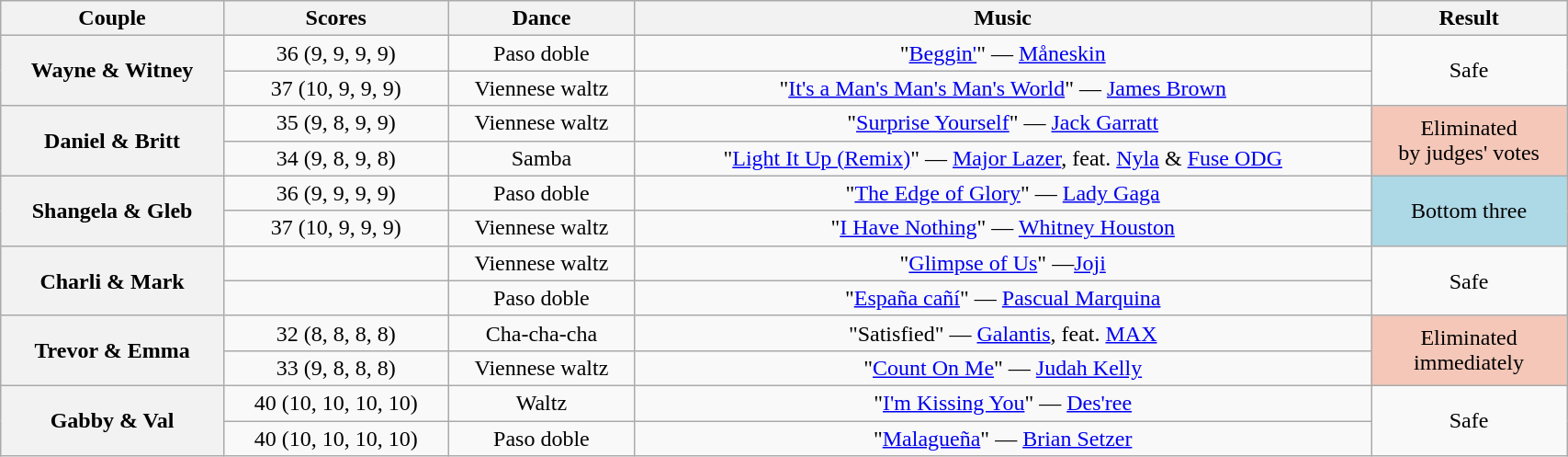<table class="wikitable sortable" style="text-align:center; width: 90%">
<tr>
<th scope="col">Couple</th>
<th scope="col">Scores</th>
<th scope="col" class="unsortable">Dance</th>
<th scope="col" class="unsortable">Music</th>
<th scope="col" class="unsortable">Result</th>
</tr>
<tr>
<th rowspan="2" scope="row">Wayne & Witney</th>
<td>36 (9, 9, 9, 9)</td>
<td>Paso doble</td>
<td>"<a href='#'>Beggin'</a>" — <a href='#'>Måneskin</a></td>
<td rowspan="2">Safe</td>
</tr>
<tr>
<td>37 (10, 9, 9, 9)</td>
<td>Viennese waltz</td>
<td>"<a href='#'>It's a Man's Man's Man's World</a>" — <a href='#'>James Brown</a></td>
</tr>
<tr>
<th rowspan="2" scope="row">Daniel & Britt</th>
<td>35 (9, 8, 9, 9)</td>
<td>Viennese waltz</td>
<td>"<a href='#'>Surprise Yourself</a>" — <a href='#'>Jack Garratt</a></td>
<td rowspan="2" bgcolor= f4c7b8>Eliminated<br>by judges' votes</td>
</tr>
<tr>
<td>34 (9, 8, 9, 8)</td>
<td>Samba</td>
<td>"<a href='#'>Light It Up (Remix)</a>" — <a href='#'>Major Lazer</a>, feat. <a href='#'>Nyla</a> & <a href='#'>Fuse ODG</a></td>
</tr>
<tr>
<th rowspan="2" scope="row">Shangela & Gleb</th>
<td>36 (9, 9, 9, 9)</td>
<td>Paso doble</td>
<td>"<a href='#'>The Edge of Glory</a>" — <a href='#'>Lady Gaga</a></td>
<td rowspan="2" bgcolor=lightblue>Bottom three</td>
</tr>
<tr>
<td>37 (10, 9, 9, 9)</td>
<td>Viennese waltz</td>
<td>"<a href='#'>I Have Nothing</a>" — <a href='#'>Whitney Houston</a></td>
</tr>
<tr>
<th rowspan="2" scope="row">Charli & Mark</th>
<td></td>
<td>Viennese waltz</td>
<td>"<a href='#'>Glimpse of Us</a>"  —<a href='#'>Joji</a></td>
<td rowspan="2">Safe</td>
</tr>
<tr>
<td></td>
<td>Paso doble</td>
<td>"<a href='#'>España cañí</a>" — <a href='#'>Pascual Marquina</a></td>
</tr>
<tr>
<th rowspan="2" scope="row">Trevor & Emma</th>
<td>32 (8, 8, 8, 8)</td>
<td>Cha-cha-cha</td>
<td>"Satisfied" — <a href='#'>Galantis</a>, feat. <a href='#'>MAX</a></td>
<td rowspan="2" bgcolor= f4c7b8>Eliminated<br>immediately</td>
</tr>
<tr>
<td>33 (9, 8, 8, 8)</td>
<td>Viennese waltz</td>
<td>"<a href='#'>Count On Me</a>" — <a href='#'>Judah Kelly</a></td>
</tr>
<tr>
<th rowspan="2" scope="row">Gabby & Val</th>
<td>40 (10, 10, 10, 10)</td>
<td>Waltz</td>
<td>"<a href='#'>I'm Kissing You</a>" — <a href='#'>Des'ree</a></td>
<td rowspan="2">Safe</td>
</tr>
<tr>
<td>40 (10, 10, 10, 10)</td>
<td>Paso doble</td>
<td>"<a href='#'>Malagueña</a>" — <a href='#'>Brian Setzer</a></td>
</tr>
</table>
